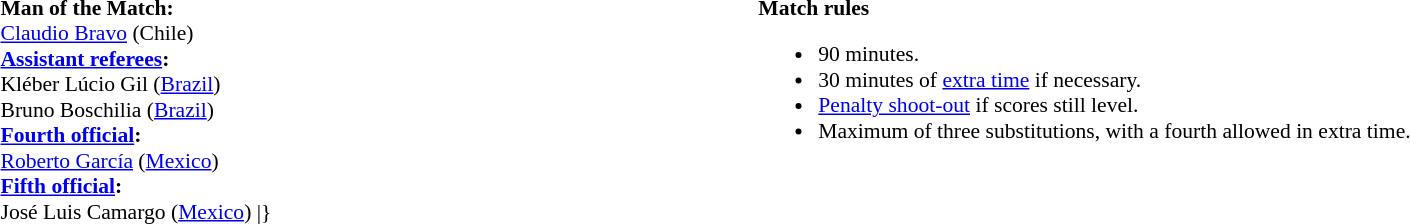<table width=100% style="font-size:90%">
<tr>
<td><br><strong>Man of the Match:</strong>
<br><a href='#'>Claudio Bravo</a> (Chile)<br><strong><a href='#'>Assistant referees</a>:</strong>
<br>Kléber Lúcio Gil (<a href='#'>Brazil</a>)
<br>Bruno Boschilia (<a href='#'>Brazil</a>)
<br><strong><a href='#'>Fourth official</a>:</strong>
<br><a href='#'>Roberto García</a> (<a href='#'>Mexico</a>)
<br><strong><a href='#'>Fifth official</a>:</strong>
<br>José Luis Camargo (<a href='#'>Mexico</a>)
<includeonly>|}</includeonly></td>
<td style="width:60%; vertical-align:top;"><br><strong>Match rules</strong><ul><li>90 minutes.</li><li>30 minutes of <a href='#'>extra time</a> if necessary.</li><li><a href='#'>Penalty shoot-out</a> if scores still level.</li><li>Maximum of three substitutions, with a fourth allowed in extra time.</li></ul></td>
</tr>
</table>
